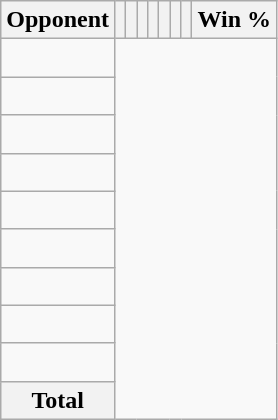<table class="wikitable sortable collapsible collapsed" style="text-align: center;">
<tr>
<th>Opponent</th>
<th></th>
<th></th>
<th></th>
<th></th>
<th></th>
<th></th>
<th></th>
<th>Win %</th>
</tr>
<tr>
<td align="left"><br></td>
</tr>
<tr>
<td align="left"><br></td>
</tr>
<tr>
<td align="left"><br></td>
</tr>
<tr>
<td align="left"><br></td>
</tr>
<tr>
<td align="left"><br></td>
</tr>
<tr>
<td align="left"><br></td>
</tr>
<tr>
<td align="left"><br></td>
</tr>
<tr>
<td align="left"><br></td>
</tr>
<tr>
<td align="left"><br></td>
</tr>
<tr class="sortbottom">
<th>Total<br></th>
</tr>
</table>
